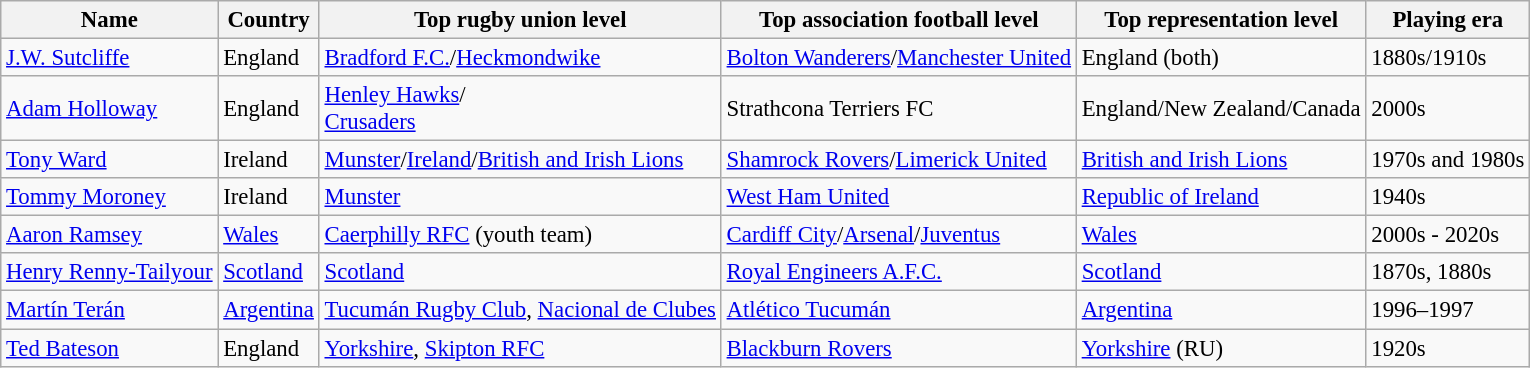<table class="wikitable" style="font-size: 95%;">
<tr>
<th>Name</th>
<th>Country</th>
<th>Top rugby union level</th>
<th>Top association football level</th>
<th>Top representation level</th>
<th>Playing era</th>
</tr>
<tr>
<td><a href='#'>J.W. Sutcliffe</a></td>
<td>England</td>
<td><a href='#'>Bradford F.C.</a>/<a href='#'>Heckmondwike</a></td>
<td><a href='#'>Bolton Wanderers</a>/<a href='#'>Manchester United</a></td>
<td>England (both)</td>
<td>1880s/1910s</td>
</tr>
<tr>
<td><a href='#'>Adam Holloway</a></td>
<td>England</td>
<td><a href='#'>Henley Hawks</a>/<br><a href='#'>Crusaders</a></td>
<td>Strathcona Terriers FC</td>
<td>England/New Zealand/Canada</td>
<td>2000s</td>
</tr>
<tr>
<td><a href='#'>Tony Ward</a></td>
<td>Ireland</td>
<td><a href='#'>Munster</a>/<a href='#'>Ireland</a>/<a href='#'>British and Irish Lions</a></td>
<td><a href='#'>Shamrock Rovers</a>/<a href='#'>Limerick United</a></td>
<td><a href='#'>British and Irish Lions</a></td>
<td>1970s and 1980s</td>
</tr>
<tr>
<td><a href='#'>Tommy Moroney</a></td>
<td>Ireland</td>
<td><a href='#'>Munster</a></td>
<td><a href='#'>West Ham United</a></td>
<td><a href='#'>Republic of Ireland</a></td>
<td>1940s</td>
</tr>
<tr>
<td><a href='#'>Aaron Ramsey</a></td>
<td><a href='#'>Wales</a></td>
<td><a href='#'>Caerphilly RFC</a> (youth team)</td>
<td><a href='#'>Cardiff City</a>/<a href='#'>Arsenal</a>/<a href='#'>Juventus</a></td>
<td><a href='#'>Wales</a></td>
<td>2000s - 2020s</td>
</tr>
<tr>
<td><a href='#'>Henry Renny-Tailyour</a></td>
<td><a href='#'>Scotland</a></td>
<td><a href='#'>Scotland</a></td>
<td><a href='#'>Royal Engineers A.F.C.</a></td>
<td><a href='#'>Scotland</a></td>
<td>1870s, 1880s</td>
</tr>
<tr>
<td><a href='#'>Martín Terán</a></td>
<td><a href='#'>Argentina</a></td>
<td><a href='#'>Tucumán Rugby Club</a>, <a href='#'>Nacional de Clubes</a></td>
<td><a href='#'>Atlético Tucumán</a></td>
<td><a href='#'>Argentina</a></td>
<td>1996–1997</td>
</tr>
<tr>
<td><a href='#'>Ted Bateson</a></td>
<td>England</td>
<td><a href='#'>Yorkshire</a>, <a href='#'>Skipton RFC</a></td>
<td><a href='#'>Blackburn Rovers</a></td>
<td><a href='#'>Yorkshire</a> (RU)</td>
<td>1920s</td>
</tr>
</table>
